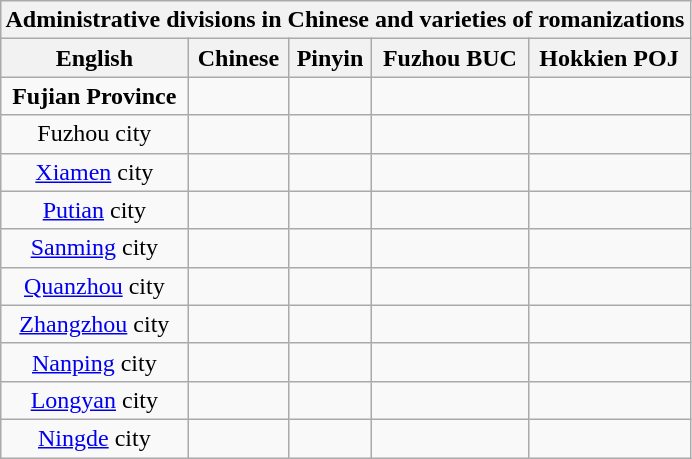<table class="wikitable sortable collapsible collapsed" style="text-font:90%; width:auto; text-align:center; margin-left: auto; margin-right: auto;">
<tr>
<th colspan="5">Administrative divisions in Chinese and varieties of romanizations</th>
</tr>
<tr>
<th>English</th>
<th>Chinese</th>
<th>Pinyin</th>
<th>Fuzhou BUC</th>
<th>Hokkien POJ</th>
</tr>
<tr>
<td><strong>Fujian Province</strong></td>
<td></td>
<td></td>
<td></td>
<td></td>
</tr>
<tr>
<td>Fuzhou city</td>
<td></td>
<td></td>
<td></td>
<td></td>
</tr>
<tr>
<td><a href='#'>Xiamen</a> city</td>
<td></td>
<td></td>
<td></td>
<td></td>
</tr>
<tr>
<td><a href='#'>Putian</a> city</td>
<td></td>
<td></td>
<td></td>
<td></td>
</tr>
<tr>
<td><a href='#'>Sanming</a> city</td>
<td></td>
<td></td>
<td></td>
<td></td>
</tr>
<tr>
<td><a href='#'>Quanzhou</a> city</td>
<td></td>
<td></td>
<td></td>
<td></td>
</tr>
<tr>
<td><a href='#'>Zhangzhou</a> city</td>
<td></td>
<td></td>
<td></td>
<td></td>
</tr>
<tr>
<td><a href='#'>Nanping</a> city</td>
<td></td>
<td></td>
<td></td>
<td></td>
</tr>
<tr>
<td><a href='#'>Longyan</a> city</td>
<td></td>
<td></td>
<td></td>
<td></td>
</tr>
<tr>
<td><a href='#'>Ningde</a> city</td>
<td></td>
<td></td>
<td></td>
<td></td>
</tr>
</table>
